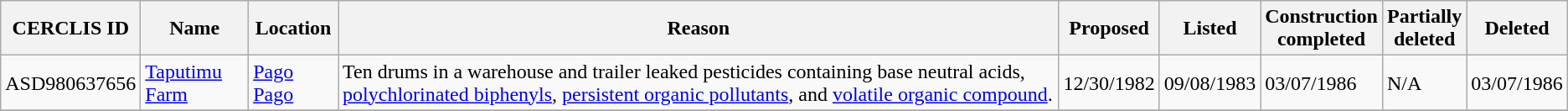<table class="wikitable sortable">
<tr>
<th>CERCLIS ID</th>
<th>Name</th>
<th>Location</th>
<th>Reason</th>
<th>Proposed</th>
<th>Listed</th>
<th>Construction<br>completed</th>
<th>Partially<br>deleted</th>
<th>Deleted</th>
</tr>
<tr>
<td>ASD980637656</td>
<td><a href='#'>Taputimu Farm</a></td>
<td><a href='#'>Pago Pago</a></td>
<td>Ten drums in a warehouse and trailer leaked pesticides containing base neutral acids, <a href='#'>polychlorinated biphenyls</a>, <a href='#'>persistent organic pollutants</a>, and <a href='#'>volatile organic compound</a>.</td>
<td>12/30/1982</td>
<td>09/08/1983</td>
<td>03/07/1986</td>
<td>N/A</td>
<td>03/07/1986</td>
</tr>
<tr>
</tr>
</table>
